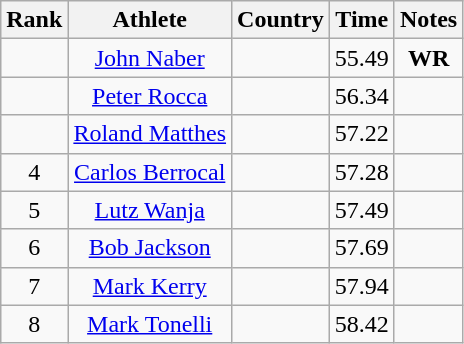<table class="wikitable sortable" style="text-align:center">
<tr>
<th>Rank</th>
<th>Athlete</th>
<th>Country</th>
<th>Time</th>
<th>Notes</th>
</tr>
<tr>
<td></td>
<td><a href='#'>John Naber</a></td>
<td align=left></td>
<td>55.49</td>
<td><strong> WR</strong></td>
</tr>
<tr>
<td></td>
<td><a href='#'>Peter Rocca</a></td>
<td align=left></td>
<td>56.34</td>
<td><strong> </strong></td>
</tr>
<tr>
<td></td>
<td><a href='#'>Roland Matthes</a></td>
<td align=left></td>
<td>57.22</td>
<td><strong> </strong></td>
</tr>
<tr>
<td>4</td>
<td><a href='#'>Carlos Berrocal</a></td>
<td align=left></td>
<td>57.28</td>
<td><strong> </strong></td>
</tr>
<tr>
<td>5</td>
<td><a href='#'>Lutz Wanja</a></td>
<td align=left></td>
<td>57.49</td>
<td><strong> </strong></td>
</tr>
<tr>
<td>6</td>
<td><a href='#'>Bob Jackson</a></td>
<td align=left></td>
<td>57.69</td>
<td><strong> </strong></td>
</tr>
<tr>
<td>7</td>
<td><a href='#'>Mark Kerry</a></td>
<td align=left></td>
<td>57.94</td>
<td><strong> </strong></td>
</tr>
<tr>
<td>8</td>
<td><a href='#'>Mark Tonelli</a></td>
<td align=left></td>
<td>58.42</td>
<td><strong> </strong></td>
</tr>
</table>
